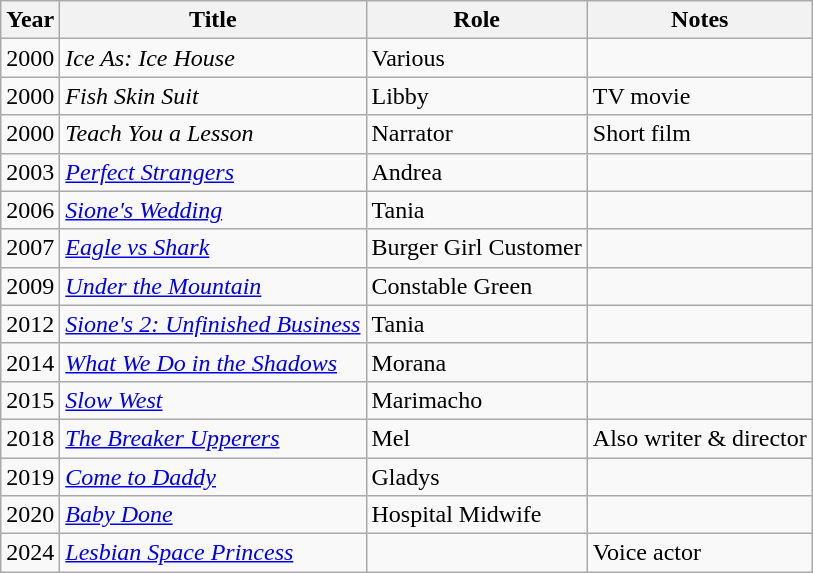<table class="wikitable sortable">
<tr>
<th>Year</th>
<th>Title</th>
<th>Role</th>
<th class="unsortable">Notes</th>
</tr>
<tr>
<td>2000</td>
<td><em>Ice As: Ice House</em></td>
<td>Various</td>
<td></td>
</tr>
<tr>
<td>2000</td>
<td><em>Fish Skin Suit</em></td>
<td>Libby</td>
<td>TV movie</td>
</tr>
<tr>
<td>2000</td>
<td><em>Teach You a Lesson</em></td>
<td>Narrator</td>
<td>Short film</td>
</tr>
<tr>
<td>2003</td>
<td><em><a href='#'>Perfect Strangers</a></em></td>
<td>Andrea</td>
<td></td>
</tr>
<tr>
<td>2006</td>
<td><em><a href='#'>Sione's Wedding</a></em></td>
<td>Tania</td>
<td></td>
</tr>
<tr>
<td>2007</td>
<td><em><a href='#'>Eagle vs Shark</a></em></td>
<td>Burger Girl Customer</td>
<td></td>
</tr>
<tr>
<td>2009</td>
<td><em><a href='#'>Under the Mountain</a></em></td>
<td>Constable Green</td>
<td></td>
</tr>
<tr>
<td>2012</td>
<td><em><a href='#'>Sione's 2: Unfinished Business</a></em></td>
<td>Tania</td>
<td></td>
</tr>
<tr>
<td>2014</td>
<td><em><a href='#'>What We Do in the Shadows</a></em></td>
<td>Morana</td>
<td></td>
</tr>
<tr>
<td>2015</td>
<td><em><a href='#'>Slow West</a></em></td>
<td>Marimacho</td>
<td></td>
</tr>
<tr>
<td>2018</td>
<td><em><a href='#'>The Breaker Upperers</a></em></td>
<td>Mel</td>
<td>Also writer & director</td>
</tr>
<tr>
<td>2019</td>
<td><em><a href='#'>Come to Daddy</a></em></td>
<td>Gladys</td>
<td></td>
</tr>
<tr>
<td>2020</td>
<td><em><a href='#'>Baby Done</a></em></td>
<td>Hospital Midwife</td>
<td></td>
</tr>
<tr>
<td>2024</td>
<td><em><a href='#'>Lesbian Space Princess</a></em></td>
<td></td>
<td>Voice actor</td>
</tr>
</table>
